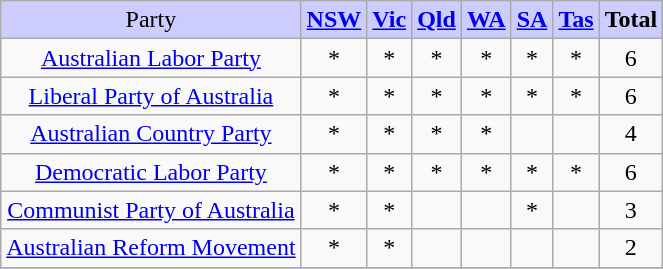<table class="wikitable" style="text-align:center">
<tr>
<td style="background:#ccf;">Party</td>
<th style="background:#ccf;"><a href='#'>NSW</a></th>
<th style="background:#ccf;"><a href='#'>Vic</a></th>
<th style="background:#ccf;"><a href='#'>Qld</a></th>
<th style="background:#ccf;"><a href='#'>WA</a></th>
<th style="background:#ccf;"><a href='#'>SA</a></th>
<th style="background:#ccf;"><a href='#'>Tas</a></th>
<th style="background:#ccf;">Total</th>
</tr>
<tr>
<td style="font-size:100%;"><a href='#'>Australian Labor Party</a></td>
<td>*</td>
<td>*</td>
<td>*</td>
<td>*</td>
<td>*</td>
<td>*</td>
<td>6</td>
</tr>
<tr>
<td style="font-size:100%;"><a href='#'>Liberal Party of Australia</a></td>
<td>*</td>
<td>*</td>
<td>*</td>
<td>*</td>
<td>*</td>
<td>*</td>
<td>6</td>
</tr>
<tr>
<td style="font-size:100%;"><a href='#'>Australian Country Party</a></td>
<td>*</td>
<td>*</td>
<td>*</td>
<td>*</td>
<td></td>
<td></td>
<td>4</td>
</tr>
<tr>
<td style="font-size:100%;"><a href='#'>Democratic Labor Party</a></td>
<td>*</td>
<td>*</td>
<td>*</td>
<td>*</td>
<td>*</td>
<td>*</td>
<td>6</td>
</tr>
<tr>
<td style="font-size:100%;"><a href='#'>Communist Party of Australia</a></td>
<td>*</td>
<td>*</td>
<td></td>
<td></td>
<td>*</td>
<td></td>
<td>3</td>
</tr>
<tr>
<td style="font-size:100%;"><a href='#'>Australian Reform Movement</a></td>
<td>*</td>
<td>*</td>
<td></td>
<td></td>
<td></td>
<td></td>
<td>2</td>
</tr>
<tr>
</tr>
</table>
